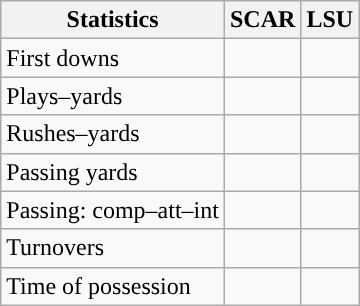<table class="wikitable" style="float:left">
<tr>
<th>Statistics</th>
<th>SCAR</th>
<th>LSU</th>
</tr>
<tr>
<td>First downs</td>
<td></td>
<td></td>
</tr>
<tr>
<td>Plays–yards</td>
<td></td>
<td></td>
</tr>
<tr>
<td>Rushes–yards</td>
<td></td>
<td></td>
</tr>
<tr>
<td>Passing yards</td>
<td></td>
<td></td>
</tr>
<tr>
<td>Passing: comp–att–int</td>
<td></td>
<td></td>
</tr>
<tr>
<td>Turnovers</td>
<td></td>
<td></td>
</tr>
<tr>
<td>Time of possession</td>
<td></td>
<td></td>
</tr>
</table>
